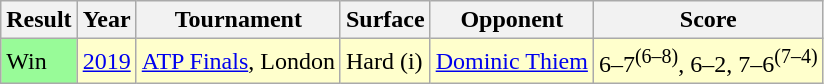<table class="sortable wikitable">
<tr>
<th>Result</th>
<th>Year</th>
<th>Tournament</th>
<th>Surface</th>
<th>Opponent</th>
<th class="unsortable">Score</th>
</tr>
<tr style="background:#ffc;">
<td bgcolor=98FB98>Win</td>
<td><a href='#'>2019</a></td>
<td><a href='#'>ATP Finals</a>, London</td>
<td>Hard (i)</td>
<td> <a href='#'>Dominic Thiem</a></td>
<td>6–7<sup>(6–8)</sup>, 6–2, 7–6<sup>(7–4)</sup></td>
</tr>
</table>
